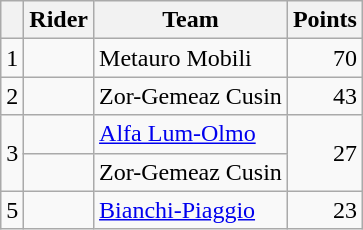<table class="wikitable">
<tr>
<th></th>
<th>Rider</th>
<th>Team</th>
<th>Points</th>
</tr>
<tr>
<td>1</td>
<td> </td>
<td>Metauro Mobili</td>
<td align=right>70</td>
</tr>
<tr>
<td>2</td>
<td></td>
<td>Zor-Gemeaz Cusin</td>
<td align=right>43</td>
</tr>
<tr>
<td rowspan="2">3</td>
<td></td>
<td><a href='#'>Alfa Lum-Olmo</a></td>
<td align=right rowspan="2">27</td>
</tr>
<tr>
<td></td>
<td>Zor-Gemeaz Cusin</td>
</tr>
<tr>
<td>5</td>
<td></td>
<td><a href='#'>Bianchi-Piaggio</a></td>
<td align=right>23</td>
</tr>
</table>
